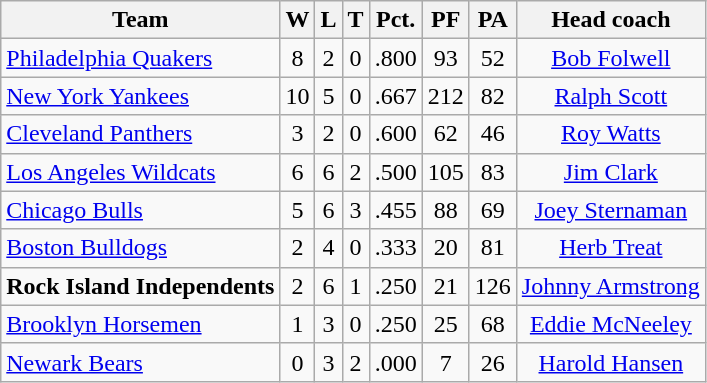<table class="wikitable">
<tr>
<th>Team</th>
<th>W</th>
<th>L</th>
<th>T</th>
<th>Pct.</th>
<th>PF</th>
<th>PA</th>
<th>Head coach</th>
</tr>
<tr align="center">
<td align="left"><a href='#'>Philadelphia Quakers</a></td>
<td>8</td>
<td>2</td>
<td>0</td>
<td>.800</td>
<td>93</td>
<td>52</td>
<td><a href='#'>Bob Folwell</a></td>
</tr>
<tr align="center">
<td align="left"><a href='#'>New York Yankees</a></td>
<td>10</td>
<td>5</td>
<td>0</td>
<td>.667</td>
<td>212</td>
<td>82</td>
<td><a href='#'>Ralph Scott</a></td>
</tr>
<tr align="center">
<td align="left"><a href='#'>Cleveland Panthers</a></td>
<td>3</td>
<td>2</td>
<td>0</td>
<td>.600</td>
<td>62</td>
<td>46</td>
<td><a href='#'>Roy Watts</a></td>
</tr>
<tr align="center">
<td align="left"><a href='#'>Los Angeles Wildcats</a></td>
<td>6</td>
<td>6</td>
<td>2</td>
<td>.500</td>
<td>105</td>
<td>83</td>
<td><a href='#'>Jim Clark</a></td>
</tr>
<tr align="center">
<td align="left"><a href='#'>Chicago Bulls</a></td>
<td>5</td>
<td>6</td>
<td>3</td>
<td>.455</td>
<td>88</td>
<td>69</td>
<td><a href='#'>Joey Sternaman</a></td>
</tr>
<tr align="center">
<td align="left"><a href='#'>Boston Bulldogs</a></td>
<td>2</td>
<td>4</td>
<td>0</td>
<td>.333</td>
<td>20</td>
<td>81</td>
<td><a href='#'>Herb Treat</a></td>
</tr>
<tr align="center">
<td align="left"><strong>Rock Island Independents</strong></td>
<td>2</td>
<td>6</td>
<td>1</td>
<td>.250</td>
<td>21</td>
<td>126</td>
<td><a href='#'>Johnny Armstrong</a></td>
</tr>
<tr align="center">
<td align="left"><a href='#'>Brooklyn Horsemen</a></td>
<td>1</td>
<td>3</td>
<td>0</td>
<td>.250</td>
<td>25</td>
<td>68</td>
<td><a href='#'>Eddie McNeeley</a></td>
</tr>
<tr align="center">
<td align="left"><a href='#'>Newark Bears</a></td>
<td>0</td>
<td>3</td>
<td>2</td>
<td>.000</td>
<td>7</td>
<td>26</td>
<td><a href='#'>Harold Hansen</a></td>
</tr>
</table>
